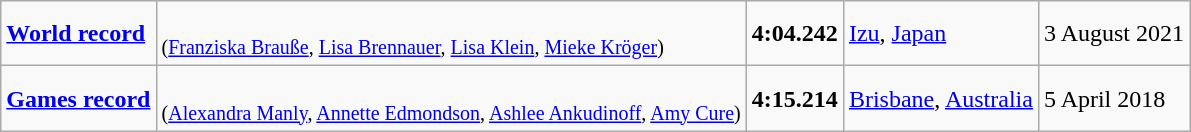<table class="wikitable">
<tr>
<td><a href='#'><strong>World record</strong></a></td>
<td><br><small>(<a href='#'>Franziska Brauße</a>, <a href='#'>Lisa Brennauer</a>, <a href='#'>Lisa Klein</a>, <a href='#'>Mieke Kröger</a>)</small></td>
<td><strong>4:04.242</strong></td>
<td><a href='#'>Izu</a>, <a href='#'>Japan</a></td>
<td>3 August 2021</td>
</tr>
<tr>
<td><a href='#'><strong>Games record</strong></a></td>
<td><br><small>(<a href='#'>Alexandra Manly</a>, <a href='#'>Annette Edmondson</a>, <a href='#'>Ashlee Ankudinoff</a>, <a href='#'>Amy Cure</a>)</small></td>
<td><strong>4:15.214</strong></td>
<td><a href='#'>Brisbane</a>, <a href='#'>Australia</a></td>
<td>5 April 2018</td>
</tr>
</table>
